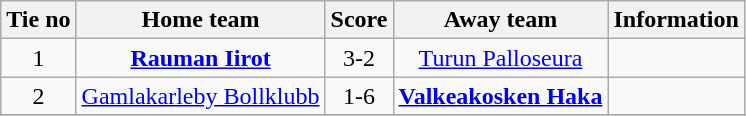<table class="wikitable" style="text-align:center">
<tr>
<th style= width="40px">Tie no</th>
<th style= width="150px">Home team</th>
<th style= width="60px">Score</th>
<th style= width="150px">Away team</th>
<th style= width="30px">Information</th>
</tr>
<tr>
<td>1</td>
<td><strong><a href='#'>Rauman Iirot</a></strong></td>
<td>3-2</td>
<td><a href='#'>Turun Palloseura</a></td>
<td></td>
</tr>
<tr>
<td>2</td>
<td><a href='#'>Gamlakarleby Bollklubb</a></td>
<td>1-6</td>
<td><strong><a href='#'>Valkeakosken Haka</a></strong></td>
<td></td>
</tr>
<tr>
</tr>
</table>
